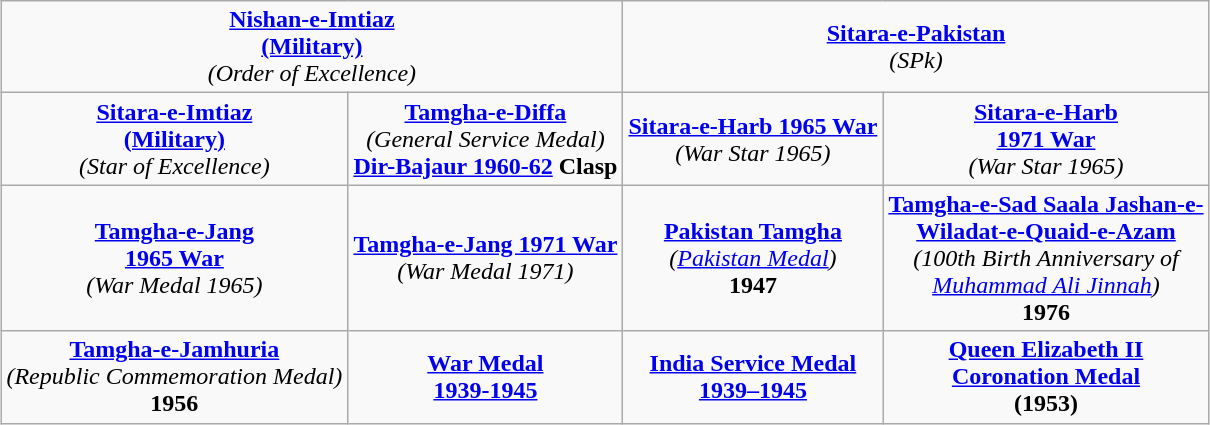<table class="wikitable" style="margin:1em auto; text-align:center;">
<tr>
<td colspan="2"><strong><a href='#'>Nishan-e-Imtiaz</a></strong><br><strong><a href='#'>(Military)</a></strong><br><em>(Order of Excellence)</em></td>
<td colspan="2"><strong><a href='#'>Sitara-e-Pakistan</a></strong><br><em>(SPk)</em></td>
</tr>
<tr>
<td><strong><a href='#'>Sitara-e-Imtiaz</a></strong><br><strong><a href='#'>(Military)</a></strong><br><em>(Star of Excellence)</em></td>
<td><a href='#'><strong>Tamgha-e-Diffa</strong></a><br><em>(General Service Medal)</em><br><strong><a href='#'>Dir-Bajaur 1960-62</a> Clasp</strong></td>
<td><strong><a href='#'>Sitara-e-Harb 1965 War</a></strong><br><em>(War Star 1965)</em></td>
<td><a href='#'><strong>Sitara-e-Harb</strong></a><br><a href='#'><strong>1971 War</strong></a><br><em>(War Star 1965)</em></td>
</tr>
<tr>
<td><a href='#'><strong>Tamgha-e-Jang</strong></a><br><a href='#'><strong>1965 War</strong></a><br><em>(War Medal 1965)</em></td>
<td><strong><a href='#'>Tamgha-e-Jang 1971 War</a></strong><br><em>(War Medal 1971)</em></td>
<td><strong><a href='#'>Pakistan Tamgha</a></strong><br><em>(<a href='#'>Pakistan Medal</a>)</em><br><strong>1947</strong></td>
<td><strong><a href='#'>Tamgha-e-Sad Saala Jashan-e-</a></strong><br><strong><a href='#'>Wiladat-e-Quaid-e-Azam</a></strong><br><em>(100th Birth Anniversary of</em><br><em><a href='#'>Muhammad Ali Jinnah</a>)</em><br><strong>1976</strong></td>
</tr>
<tr>
<td><strong><a href='#'>Tamgha-e-Jamhuria</a></strong><br><em>(Republic Commemoration Medal)</em><br><strong>1956</strong></td>
<td><strong><a href='#'>War Medal</a></strong><br><strong><a href='#'>1939-1945</a></strong></td>
<td><strong><a href='#'>India Service Medal</a></strong><br><a href='#'><strong>1939–1945</strong></a></td>
<td><strong><a href='#'>Queen Elizabeth II</a></strong><br><strong><a href='#'>Coronation Medal</a></strong><br><strong>(1953)</strong></td>
</tr>
</table>
